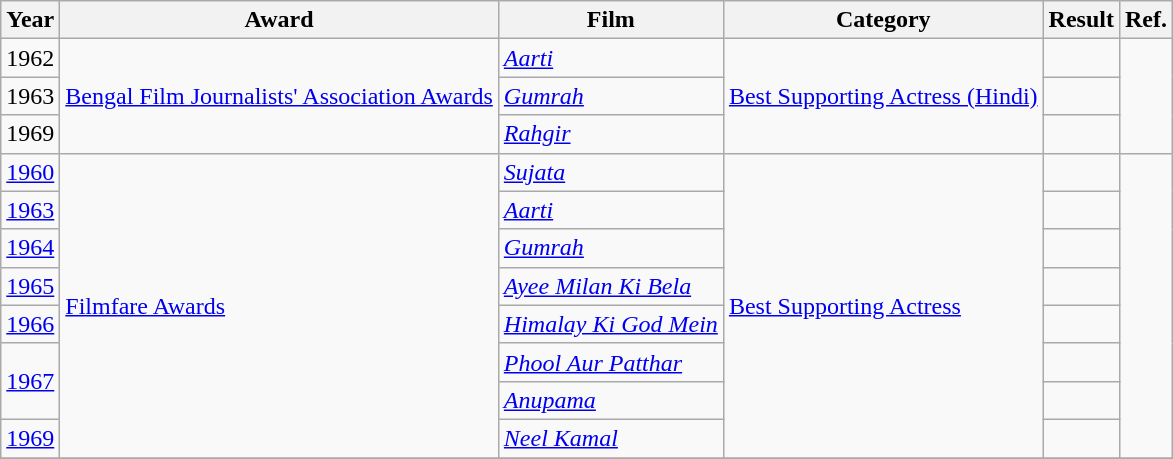<table class="wikitable sortable">
<tr>
<th>Year</th>
<th>Award</th>
<th>Film</th>
<th>Category</th>
<th>Result</th>
<th>Ref.</th>
</tr>
<tr>
<td>1962</td>
<td rowspan="3"><a href='#'>Bengal Film Journalists' Association Awards</a></td>
<td><em><a href='#'>Aarti</a></em></td>
<td rowspan="3"><a href='#'>Best Supporting Actress (Hindi)</a></td>
<td></td>
<td rowspan="3"></td>
</tr>
<tr>
<td>1963</td>
<td><em><a href='#'>Gumrah</a></em></td>
<td></td>
</tr>
<tr>
<td>1969</td>
<td><em><a href='#'>Rahgir</a></em></td>
<td></td>
</tr>
<tr>
<td><a href='#'>1960</a></td>
<td rowspan="8"><a href='#'>Filmfare Awards</a></td>
<td><em><a href='#'>Sujata</a></em></td>
<td rowspan="8"><a href='#'>Best Supporting Actress</a></td>
<td></td>
<td rowspan="8"></td>
</tr>
<tr>
<td><a href='#'>1963</a></td>
<td><em><a href='#'>Aarti</a></em></td>
<td></td>
</tr>
<tr>
<td><a href='#'>1964</a></td>
<td><em><a href='#'>Gumrah</a></em></td>
<td></td>
</tr>
<tr>
<td><a href='#'>1965</a></td>
<td><em><a href='#'>Ayee Milan Ki Bela</a></em></td>
<td></td>
</tr>
<tr>
<td><a href='#'>1966</a></td>
<td><em><a href='#'>Himalay Ki God Mein</a></em></td>
<td></td>
</tr>
<tr>
<td rowspan="2"><a href='#'>1967</a></td>
<td><em><a href='#'>Phool Aur Patthar</a></em></td>
<td></td>
</tr>
<tr>
<td><em><a href='#'>Anupama</a></em></td>
<td></td>
</tr>
<tr>
<td><a href='#'>1969</a></td>
<td><em><a href='#'>Neel Kamal</a></em></td>
<td></td>
</tr>
<tr>
</tr>
</table>
